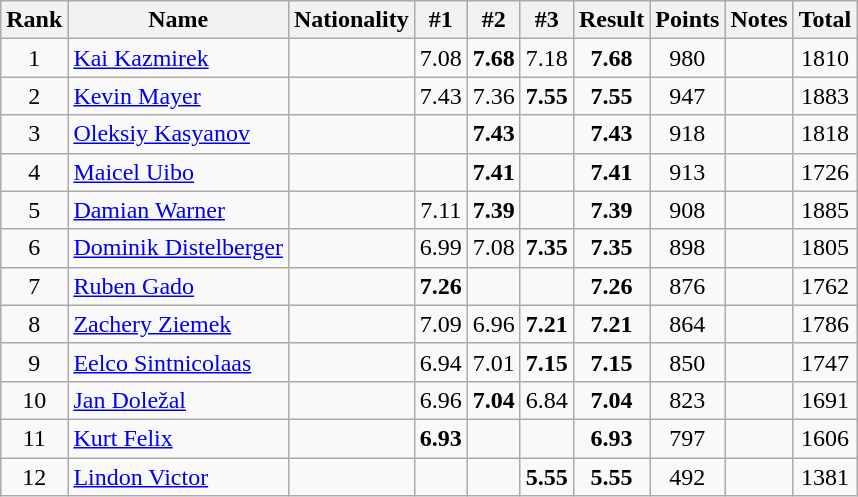<table class="wikitable sortable" style="text-align:center">
<tr>
<th>Rank</th>
<th>Name</th>
<th>Nationality</th>
<th>#1</th>
<th>#2</th>
<th>#3</th>
<th>Result</th>
<th>Points</th>
<th>Notes</th>
<th>Total</th>
</tr>
<tr>
<td>1</td>
<td align=left><a href='#'>Kai Kazmirek</a></td>
<td align=left></td>
<td>7.08</td>
<td><strong>7.68</strong></td>
<td>7.18</td>
<td><strong>7.68</strong></td>
<td>980</td>
<td></td>
<td>1810</td>
</tr>
<tr>
<td>2</td>
<td align=left><a href='#'>Kevin Mayer</a></td>
<td align=left></td>
<td>7.43</td>
<td>7.36</td>
<td><strong>7.55</strong></td>
<td><strong>7.55</strong></td>
<td>947</td>
<td></td>
<td>1883</td>
</tr>
<tr>
<td>3</td>
<td align=left><a href='#'>Oleksiy Kasyanov</a></td>
<td align=left></td>
<td></td>
<td><strong>7.43</strong></td>
<td></td>
<td><strong>7.43</strong></td>
<td>918</td>
<td></td>
<td>1818</td>
</tr>
<tr>
<td>4</td>
<td align=left><a href='#'>Maicel Uibo</a></td>
<td align=left></td>
<td></td>
<td><strong>7.41</strong></td>
<td></td>
<td><strong>7.41</strong></td>
<td>913</td>
<td></td>
<td>1726</td>
</tr>
<tr>
<td>5</td>
<td align=left><a href='#'>Damian Warner</a></td>
<td align=left></td>
<td>7.11</td>
<td><strong>7.39</strong></td>
<td></td>
<td><strong>7.39</strong></td>
<td>908</td>
<td></td>
<td>1885</td>
</tr>
<tr>
<td>6</td>
<td align=left><a href='#'>Dominik Distelberger</a></td>
<td align=left></td>
<td>6.99</td>
<td>7.08</td>
<td><strong>7.35</strong></td>
<td><strong>7.35</strong></td>
<td>898</td>
<td></td>
<td>1805</td>
</tr>
<tr>
<td>7</td>
<td align=left><a href='#'>Ruben Gado</a></td>
<td align=left></td>
<td><strong>7.26</strong></td>
<td></td>
<td></td>
<td><strong>7.26</strong></td>
<td>876</td>
<td></td>
<td>1762</td>
</tr>
<tr>
<td>8</td>
<td align=left><a href='#'>Zachery Ziemek</a></td>
<td align=left></td>
<td>7.09</td>
<td>6.96</td>
<td><strong>7.21</strong></td>
<td><strong>7.21</strong></td>
<td>864</td>
<td></td>
<td>1786</td>
</tr>
<tr>
<td>9</td>
<td align=left><a href='#'>Eelco Sintnicolaas</a></td>
<td align=left></td>
<td>6.94</td>
<td>7.01</td>
<td><strong>7.15</strong></td>
<td><strong>7.15</strong></td>
<td>850</td>
<td></td>
<td>1747</td>
</tr>
<tr>
<td>10</td>
<td align=left><a href='#'>Jan Doležal</a></td>
<td align=left></td>
<td>6.96</td>
<td><strong>7.04</strong></td>
<td>6.84</td>
<td><strong>7.04</strong></td>
<td>823</td>
<td></td>
<td>1691</td>
</tr>
<tr>
<td>11</td>
<td align=left><a href='#'>Kurt Felix</a></td>
<td align=left></td>
<td><strong>6.93</strong></td>
<td></td>
<td></td>
<td><strong>6.93</strong></td>
<td>797</td>
<td></td>
<td>1606</td>
</tr>
<tr>
<td>12</td>
<td align=left><a href='#'>Lindon Victor</a></td>
<td align=left></td>
<td></td>
<td></td>
<td><strong>5.55</strong></td>
<td><strong>5.55</strong></td>
<td>492</td>
<td></td>
<td>1381</td>
</tr>
</table>
